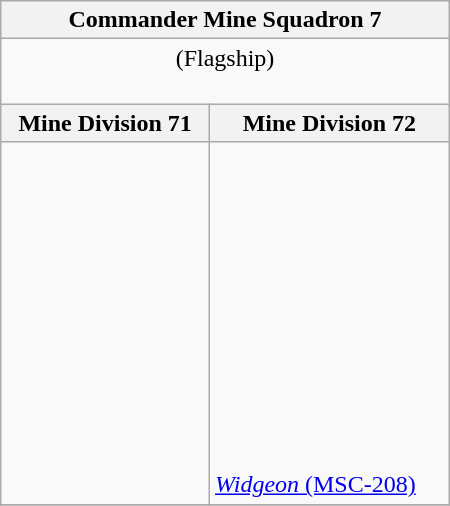<table class="wikitable" border="1" width="300">
<tr>
<th colspan=2>Commander Mine Squadron 7</th>
</tr>
<tr>
<td colspan=2 align="center"> (Flagship)<br><br></td>
</tr>
<tr>
<th>Mine Division 71</th>
<th>Mine Division 72</th>
</tr>
<tr>
<td valign="top"><br><br><br><br><br></td>
<td><br><br><br><br><br><br><br><br><br><br><br><br><a href='#'><em>Widgeon</em> (MSC-208)</a><br></td>
</tr>
<tr>
</tr>
</table>
